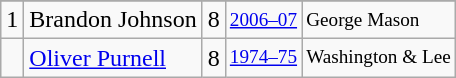<table class="wikitable">
<tr>
</tr>
<tr>
<td>1</td>
<td>Brandon Johnson</td>
<td>8</td>
<td style="font-size:80%;"><a href='#'>2006–07</a></td>
<td style="font-size:80%;">George Mason</td>
</tr>
<tr>
<td></td>
<td><a href='#'>Oliver Purnell</a></td>
<td>8</td>
<td style="font-size:80%;"><a href='#'>1974–75</a></td>
<td style="font-size:80%;">Washington & Lee</td>
</tr>
</table>
